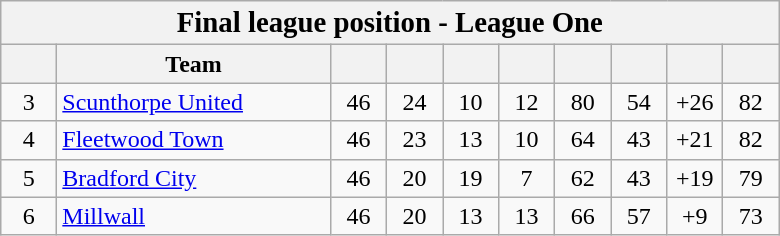<table class="wikitable" style="text-align:center">
<tr>
<th colspan=10><big>Final league position - League One</big></th>
</tr>
<tr>
<th width="30"></th>
<th width="175">Team</th>
<th width="30"></th>
<th width="30"></th>
<th width="30"></th>
<th width="30"></th>
<th width="30"></th>
<th width="30"></th>
<th width="30"></th>
<th width="30"></th>
</tr>
<tr>
<td>3</td>
<td align=left><a href='#'>Scunthorpe United</a></td>
<td>46</td>
<td>24</td>
<td>10</td>
<td>12</td>
<td>80</td>
<td>54</td>
<td>+26</td>
<td>82</td>
</tr>
<tr>
<td>4</td>
<td align=left><a href='#'>Fleetwood Town</a></td>
<td>46</td>
<td>23</td>
<td>13</td>
<td>10</td>
<td>64</td>
<td>43</td>
<td>+21</td>
<td>82</td>
</tr>
<tr>
<td>5</td>
<td align=left><a href='#'>Bradford City</a></td>
<td>46</td>
<td>20</td>
<td>19</td>
<td>7</td>
<td>62</td>
<td>43</td>
<td>+19</td>
<td>79</td>
</tr>
<tr>
<td>6</td>
<td align=left><a href='#'>Millwall</a></td>
<td>46</td>
<td>20</td>
<td>13</td>
<td>13</td>
<td>66</td>
<td>57</td>
<td>+9</td>
<td>73</td>
</tr>
</table>
